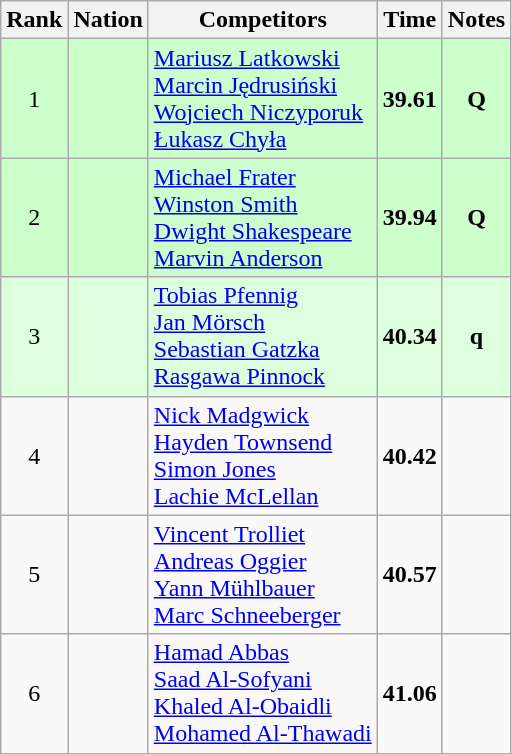<table class="wikitable sortable" style="text-align:center">
<tr>
<th>Rank</th>
<th>Nation</th>
<th>Competitors</th>
<th>Time</th>
<th>Notes</th>
</tr>
<tr bgcolor=ccffcc>
<td>1</td>
<td align=left></td>
<td align=left><a href='#'>Mariusz Latkowski</a><br><a href='#'>Marcin Jędrusiński</a><br><a href='#'>Wojciech Niczyporuk</a><br><a href='#'>Łukasz Chyła</a></td>
<td><strong>39.61</strong></td>
<td><strong>Q</strong></td>
</tr>
<tr bgcolor=ccffcc>
<td>2</td>
<td align=left></td>
<td align=left><a href='#'>Michael Frater</a><br><a href='#'>Winston Smith</a><br><a href='#'>Dwight Shakespeare</a><br><a href='#'>Marvin Anderson</a></td>
<td><strong>39.94</strong></td>
<td><strong>Q</strong></td>
</tr>
<tr bgcolor=ddffdd>
<td>3</td>
<td align=left></td>
<td align=left><a href='#'>Tobias Pfennig</a><br><a href='#'>Jan Mörsch</a><br><a href='#'>Sebastian Gatzka</a><br><a href='#'>Rasgawa Pinnock</a></td>
<td><strong>40.34</strong></td>
<td><strong>q</strong></td>
</tr>
<tr>
<td>4</td>
<td align=left></td>
<td align=left><a href='#'>Nick Madgwick</a><br><a href='#'>Hayden Townsend</a><br><a href='#'>Simon Jones</a><br><a href='#'>Lachie McLellan</a></td>
<td><strong>40.42</strong></td>
<td></td>
</tr>
<tr>
<td>5</td>
<td align=left></td>
<td align=left><a href='#'>Vincent Trolliet</a><br><a href='#'>Andreas Oggier</a><br><a href='#'>Yann Mühlbauer</a><br><a href='#'>Marc Schneeberger</a></td>
<td><strong>40.57</strong></td>
<td></td>
</tr>
<tr>
<td>6</td>
<td align=left></td>
<td align=left><a href='#'>Hamad Abbas</a><br><a href='#'>Saad Al-Sofyani</a><br><a href='#'>Khaled Al-Obaidli</a><br><a href='#'>Mohamed Al-Thawadi</a></td>
<td><strong>41.06</strong></td>
<td></td>
</tr>
</table>
